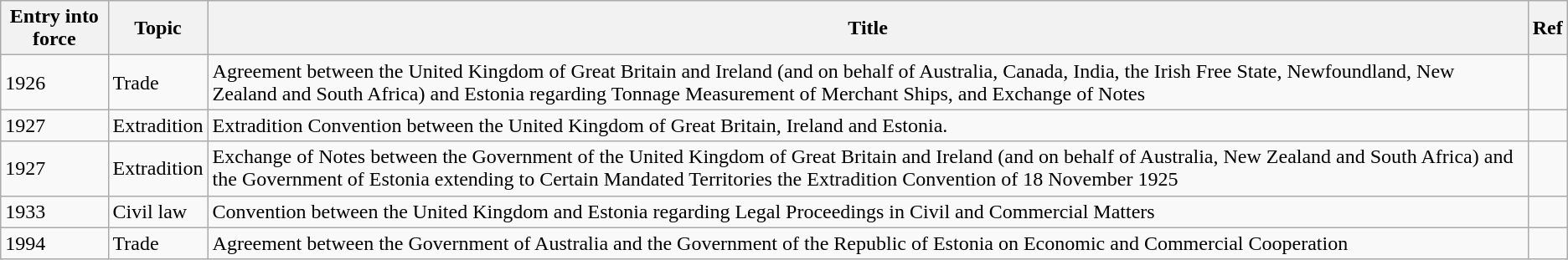<table class="wikitable sortable">
<tr>
<th>Entry into force</th>
<th>Topic</th>
<th>Title</th>
<th>Ref</th>
</tr>
<tr>
<td>1926</td>
<td>Trade</td>
<td>Agreement between the United Kingdom of Great Britain and Ireland (and on behalf of Australia, Canada, India, the Irish Free State, Newfoundland, New Zealand and South Africa) and Estonia regarding Tonnage Measurement of Merchant Ships, and Exchange of Notes</td>
<td></td>
</tr>
<tr>
<td>1927</td>
<td>Extradition</td>
<td>Extradition Convention between the United Kingdom of Great Britain, Ireland and Estonia.</td>
<td></td>
</tr>
<tr>
<td>1927</td>
<td>Extradition</td>
<td>Exchange of Notes between the Government of the United Kingdom of Great Britain and Ireland (and on behalf of Australia, New Zealand and South Africa) and the Government of Estonia extending to Certain Mandated Territories the Extradition Convention of 18 November 1925</td>
<td></td>
</tr>
<tr>
<td>1933</td>
<td>Civil law</td>
<td>Convention between the United Kingdom and Estonia regarding Legal Proceedings in Civil and Commercial Matters</td>
<td></td>
</tr>
<tr>
<td>1994</td>
<td>Trade</td>
<td>Agreement between the Government of Australia and the Government of the Republic of Estonia on Economic and Commercial Cooperation</td>
<td></td>
</tr>
</table>
